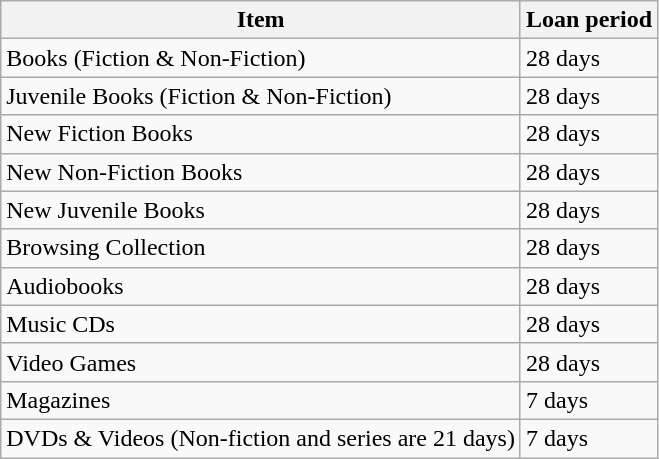<table class="wikitable">
<tr>
<th>Item</th>
<th>Loan period</th>
</tr>
<tr>
<td>Books (Fiction & Non-Fiction)</td>
<td>28 days</td>
</tr>
<tr>
<td>Juvenile Books (Fiction & Non-Fiction)</td>
<td>28 days</td>
</tr>
<tr>
<td>New Fiction Books</td>
<td>28 days</td>
</tr>
<tr>
<td>New Non-Fiction Books</td>
<td>28 days</td>
</tr>
<tr>
<td>New Juvenile Books</td>
<td>28 days</td>
</tr>
<tr>
<td>Browsing Collection</td>
<td>28 days</td>
</tr>
<tr>
<td>Audiobooks</td>
<td>28 days</td>
</tr>
<tr>
<td>Music CDs</td>
<td>28 days</td>
</tr>
<tr>
<td>Video Games</td>
<td>28 days</td>
</tr>
<tr>
<td>Magazines</td>
<td>7 days</td>
</tr>
<tr>
<td>DVDs & Videos (Non-fiction and series are 21 days)</td>
<td>7 days</td>
</tr>
</table>
